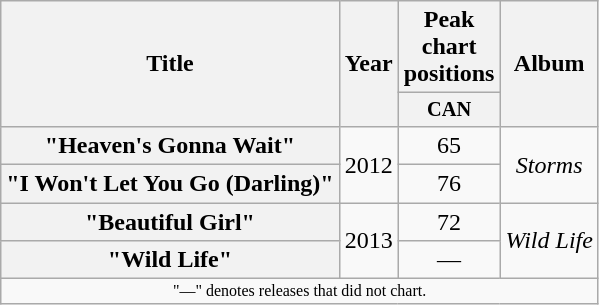<table class="wikitable plainrowheaders" style="text-align:center">
<tr>
<th rowspan="2">Title</th>
<th rowspan="2">Year</th>
<th rowspan="1">Peak chart positions</th>
<th rowspan="2">Album</th>
</tr>
<tr>
<th scope="col" style="width:3em;font-size:85%;">CAN<br></th>
</tr>
<tr>
<th scope="row">"Heaven's Gonna Wait"</th>
<td rowspan="2">2012</td>
<td>65</td>
<td rowspan="2"><em>Storms</em></td>
</tr>
<tr>
<th scope="row">"I Won't Let You Go (Darling)"</th>
<td>76</td>
</tr>
<tr>
<th scope="row">"Beautiful Girl"</th>
<td rowspan="2">2013</td>
<td>72</td>
<td rowspan="2"><em>Wild Life</em></td>
</tr>
<tr>
<th scope="row">"Wild Life"</th>
<td>—</td>
</tr>
<tr>
<td colspan="6" style="text-align:center; font-size:8pt;">"—" denotes releases that did not chart.</td>
</tr>
</table>
